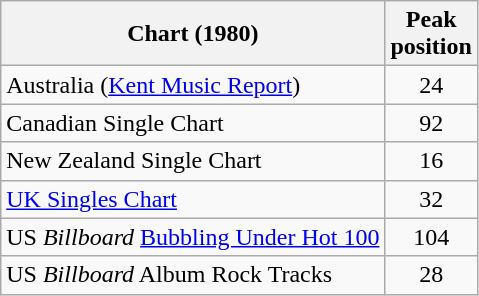<table class="wikitable sortable">
<tr>
<th>Chart (1980)</th>
<th>Peak<br>position</th>
</tr>
<tr>
<td>Australia (<a href='#'>Kent Music Report</a>)</td>
<td align="center">24</td>
</tr>
<tr>
<td>Canadian Single Chart</td>
<td align="center">92</td>
</tr>
<tr>
<td>New Zealand Single Chart</td>
<td align="center">16</td>
</tr>
<tr>
<td><a href='#'>UK Singles Chart</a></td>
<td align="center">32</td>
</tr>
<tr>
<td>US <em>Billboard</em> <a href='#'>Bubbling Under Hot 100</a></td>
<td align="center">104</td>
</tr>
<tr>
<td>US <em>Billboard</em> Album Rock Tracks</td>
<td align="center">28</td>
</tr>
</table>
